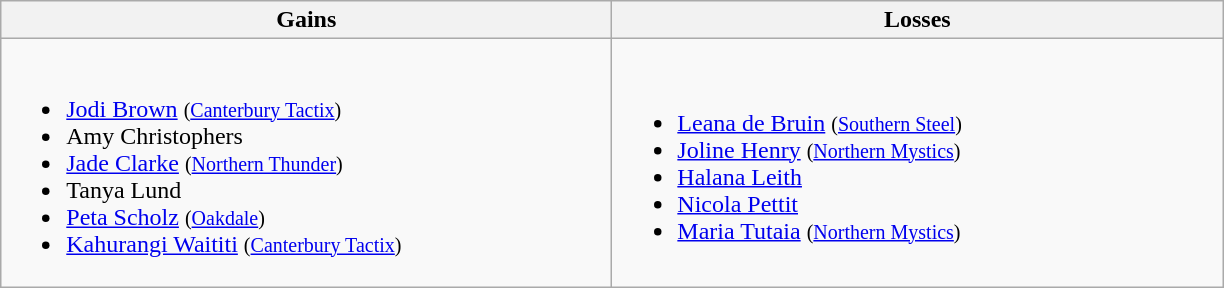<table class=wikitable>
<tr>
<th width=400> Gains</th>
<th width=400> Losses</th>
</tr>
<tr>
<td><br><ul><li><a href='#'>Jodi Brown</a> <small>(<a href='#'>Canterbury Tactix</a>)</small> </li><li>Amy Christophers</li><li><a href='#'>Jade Clarke</a> <small>(<a href='#'>Northern Thunder</a>)</small> </li><li>Tanya Lund</li><li><a href='#'>Peta Scholz</a> <small>(<a href='#'>Oakdale</a>)</small> </li><li><a href='#'>Kahurangi Waititi</a> <small>(<a href='#'>Canterbury Tactix</a>)</small></li></ul></td>
<td><br><ul><li><a href='#'>Leana de Bruin</a> <small>(<a href='#'>Southern Steel</a>)</small> </li><li><a href='#'>Joline Henry</a> <small>(<a href='#'>Northern Mystics</a>)</small> </li><li><a href='#'>Halana Leith</a></li><li><a href='#'>Nicola Pettit</a></li><li><a href='#'>Maria Tutaia</a> <small>(<a href='#'>Northern Mystics</a>)</small> </li></ul></td>
</tr>
</table>
